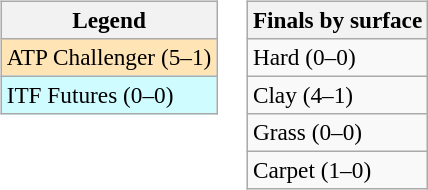<table>
<tr valign=top>
<td><br><table class=wikitable style=font-size:97%>
<tr>
<th>Legend</th>
</tr>
<tr bgcolor=moccasin>
<td>ATP Challenger (5–1)</td>
</tr>
<tr bgcolor=cffcff>
<td>ITF Futures (0–0)</td>
</tr>
</table>
</td>
<td><br><table class=wikitable style=font-size:97%>
<tr>
<th>Finals by surface</th>
</tr>
<tr>
<td>Hard (0–0)</td>
</tr>
<tr>
<td>Clay (4–1)</td>
</tr>
<tr>
<td>Grass (0–0)</td>
</tr>
<tr>
<td>Carpet (1–0)</td>
</tr>
</table>
</td>
</tr>
</table>
